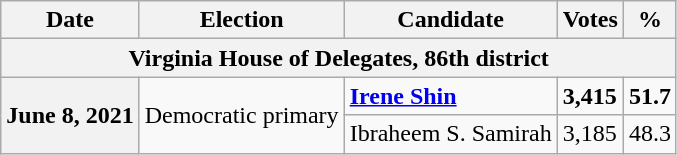<table class="wikitable">
<tr>
<th>Date</th>
<th>Election</th>
<th>Candidate</th>
<th>Votes</th>
<th>%</th>
</tr>
<tr>
<th colspan="5">Virginia House of Delegates, 86th district</th>
</tr>
<tr>
<th rowspan="2">June 8, 2021</th>
<td rowspan="2" align="center" >Democratic primary</td>
<td><strong><a href='#'>Irene Shin</a></strong></td>
<td><strong>3,415</strong></td>
<td><strong>51.7</strong></td>
</tr>
<tr>
<td>Ibraheem S. Samirah</td>
<td>3,185</td>
<td>48.3</td>
</tr>
</table>
